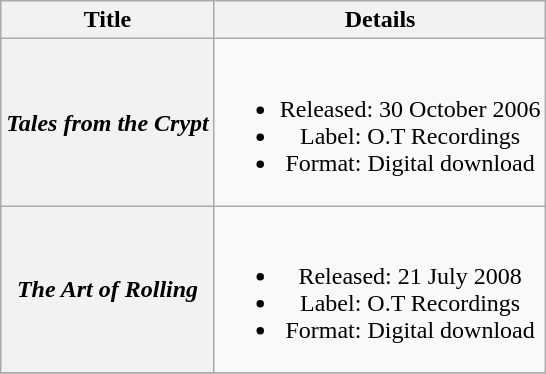<table class="wikitable plainrowheaders" style="text-align:center;">
<tr>
<th scope="col">Title</th>
<th scope="col">Details</th>
</tr>
<tr>
<th scope="row"><em>Tales from the Crypt</em></th>
<td><br><ul><li>Released: 30 October 2006</li><li>Label: O.T Recordings</li><li>Format: Digital download</li></ul></td>
</tr>
<tr>
<th scope="row"><em>The Art of Rolling</em></th>
<td><br><ul><li>Released: 21 July 2008</li><li>Label: O.T Recordings</li><li>Format: Digital download</li></ul></td>
</tr>
<tr>
</tr>
</table>
